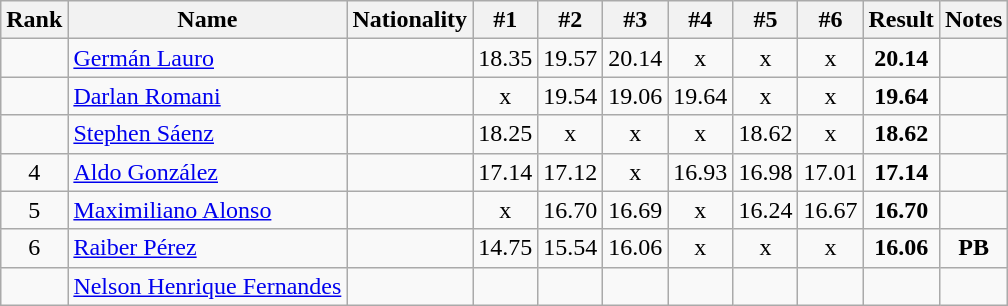<table class="wikitable sortable" style="text-align:center">
<tr>
<th>Rank</th>
<th>Name</th>
<th>Nationality</th>
<th>#1</th>
<th>#2</th>
<th>#3</th>
<th>#4</th>
<th>#5</th>
<th>#6</th>
<th>Result</th>
<th>Notes</th>
</tr>
<tr>
<td></td>
<td align=left><a href='#'>Germán Lauro</a></td>
<td align=left></td>
<td>18.35</td>
<td>19.57</td>
<td>20.14</td>
<td>x</td>
<td>x</td>
<td>x</td>
<td><strong>20.14</strong></td>
<td></td>
</tr>
<tr>
<td></td>
<td align=left><a href='#'>Darlan Romani</a></td>
<td align=left></td>
<td>x</td>
<td>19.54</td>
<td>19.06</td>
<td>19.64</td>
<td>x</td>
<td>x</td>
<td><strong>19.64</strong></td>
<td></td>
</tr>
<tr>
<td></td>
<td align=left><a href='#'>Stephen Sáenz</a></td>
<td align=left></td>
<td>18.25</td>
<td>x</td>
<td>x</td>
<td>x</td>
<td>18.62</td>
<td>x</td>
<td><strong>18.62</strong></td>
<td></td>
</tr>
<tr>
<td>4</td>
<td align=left><a href='#'>Aldo González</a></td>
<td align=left></td>
<td>17.14</td>
<td>17.12</td>
<td>x</td>
<td>16.93</td>
<td>16.98</td>
<td>17.01</td>
<td><strong>17.14</strong></td>
<td></td>
</tr>
<tr>
<td>5</td>
<td align=left><a href='#'>Maximiliano Alonso</a></td>
<td align=left></td>
<td>x</td>
<td>16.70</td>
<td>16.69</td>
<td>x</td>
<td>16.24</td>
<td>16.67</td>
<td><strong>16.70</strong></td>
<td></td>
</tr>
<tr>
<td>6</td>
<td align=left><a href='#'>Raiber Pérez</a></td>
<td align=left></td>
<td>14.75</td>
<td>15.54</td>
<td>16.06</td>
<td>x</td>
<td>x</td>
<td>x</td>
<td><strong>16.06</strong></td>
<td><strong>PB</strong></td>
</tr>
<tr>
<td></td>
<td align=left><a href='#'>Nelson Henrique Fernandes</a></td>
<td align=left></td>
<td></td>
<td></td>
<td></td>
<td></td>
<td></td>
<td></td>
<td><strong></strong></td>
<td></td>
</tr>
</table>
